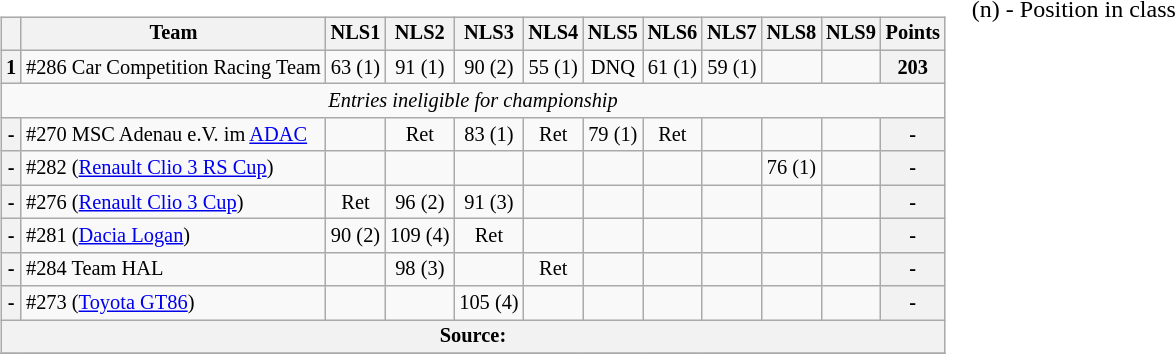<table>
<tr>
<td valign="top"><br><table class="wikitable" style="font-size:85%; text-align:center;">
<tr>
<th></th>
<th>Team</th>
<th>NLS1</th>
<th>NLS2</th>
<th>NLS3</th>
<th>NLS4</th>
<th>NLS5</th>
<th>NLS6</th>
<th>NLS7</th>
<th>NLS8</th>
<th>NLS9</th>
<th>Points</th>
</tr>
<tr>
<th>1</th>
<td align=left> #286 Car Competition Racing Team</td>
<td> 63 (1)</td>
<td> 91 (1)</td>
<td> 90 (2)</td>
<td> 55 (1)</td>
<td> DNQ</td>
<td> 61 (1)</td>
<td> 59 (1)</td>
<td></td>
<td></td>
<th>203</th>
</tr>
<tr>
<td colspan=12><em>Entries ineligible for championship</em></td>
</tr>
<tr>
<th>-</th>
<td align=left> #270 MSC Adenau e.V. im <a href='#'>ADAC</a></td>
<td></td>
<td> Ret</td>
<td> 83 (1)</td>
<td> Ret</td>
<td> 79 (1)</td>
<td> Ret</td>
<td></td>
<td></td>
<td></td>
<th>-</th>
</tr>
<tr>
<th>-</th>
<td align=left> #282 (<a href='#'>Renault Clio 3 RS Cup</a>)</td>
<td></td>
<td></td>
<td></td>
<td></td>
<td></td>
<td></td>
<td></td>
<td> 76 (1)</td>
<td></td>
<th>-</th>
</tr>
<tr>
<th>-</th>
<td align=left> #276 (<a href='#'>Renault Clio 3 Cup</a>)</td>
<td> Ret</td>
<td> 96 (2)</td>
<td> 91 (3)</td>
<td></td>
<td></td>
<td></td>
<td></td>
<td></td>
<td></td>
<th>-</th>
</tr>
<tr>
<th>-</th>
<td align=left> #281 (<a href='#'>Dacia Logan</a>)</td>
<td> 90 (2)</td>
<td> 109 (4)</td>
<td> Ret</td>
<td></td>
<td></td>
<td></td>
<td></td>
<td></td>
<td></td>
<th>-</th>
</tr>
<tr>
<th>-</th>
<td align=left> #284 Team HAL</td>
<td></td>
<td> 98 (3)</td>
<td></td>
<td> Ret</td>
<td></td>
<td></td>
<td></td>
<td></td>
<td></td>
<th>-</th>
</tr>
<tr>
<th>-</th>
<td align=left> #273 (<a href='#'>Toyota GT86</a>)</td>
<td></td>
<td></td>
<td> 105 (4)</td>
<td></td>
<td></td>
<td></td>
<td></td>
<td></td>
<td></td>
<th>-</th>
</tr>
<tr>
<th colspan="13">Source: </th>
</tr>
<tr>
</tr>
</table>
</td>
<td valign="top"><br>
<span>(n) - Position in class</span></td>
</tr>
</table>
